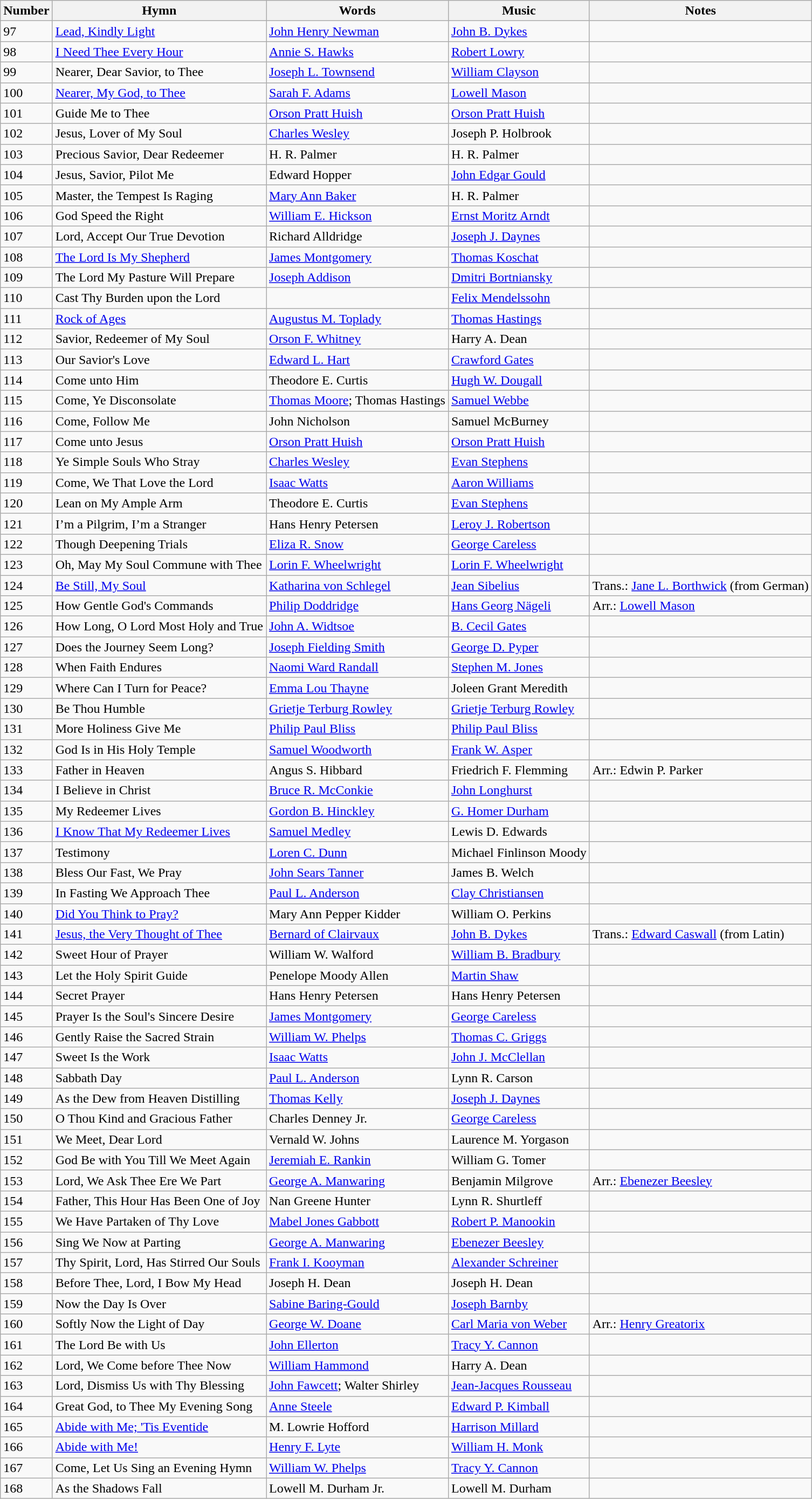<table class="wikitable mw-collapsible mw-collapsed">
<tr>
<th>Number</th>
<th>Hymn</th>
<th>Words</th>
<th>Music</th>
<th>Notes</th>
</tr>
<tr>
<td>97</td>
<td><a href='#'>Lead, Kindly Light</a></td>
<td><a href='#'>John Henry Newman</a></td>
<td><a href='#'>John B. Dykes</a></td>
<td></td>
</tr>
<tr>
<td>98</td>
<td><a href='#'>I Need Thee Every Hour</a></td>
<td><a href='#'>Annie S. Hawks</a></td>
<td><a href='#'>Robert Lowry</a></td>
<td></td>
</tr>
<tr>
<td>99</td>
<td>Nearer, Dear Savior, to Thee</td>
<td><a href='#'>Joseph L. Townsend</a></td>
<td><a href='#'>William Clayson</a></td>
<td></td>
</tr>
<tr>
<td>100</td>
<td><a href='#'>Nearer, My God, to Thee</a></td>
<td><a href='#'>Sarah F. Adams</a></td>
<td><a href='#'>Lowell Mason</a></td>
<td></td>
</tr>
<tr>
<td>101</td>
<td>Guide Me to Thee</td>
<td><a href='#'>Orson Pratt Huish</a></td>
<td><a href='#'>Orson Pratt Huish</a></td>
<td></td>
</tr>
<tr>
<td>102</td>
<td>Jesus, Lover of My Soul</td>
<td><a href='#'>Charles Wesley</a></td>
<td>Joseph P. Holbrook</td>
<td></td>
</tr>
<tr>
<td>103</td>
<td>Precious Savior, Dear Redeemer</td>
<td>H. R. Palmer</td>
<td>H. R. Palmer</td>
<td></td>
</tr>
<tr>
<td>104</td>
<td>Jesus, Savior, Pilot Me</td>
<td>Edward Hopper</td>
<td><a href='#'>John Edgar Gould</a></td>
<td></td>
</tr>
<tr>
<td>105</td>
<td>Master, the Tempest Is Raging</td>
<td><a href='#'>Mary Ann Baker</a></td>
<td>H. R. Palmer</td>
<td></td>
</tr>
<tr>
<td>106</td>
<td>God Speed the Right</td>
<td><a href='#'>William E. Hickson</a></td>
<td><a href='#'>Ernst Moritz Arndt</a></td>
<td></td>
</tr>
<tr>
<td>107</td>
<td>Lord, Accept Our True Devotion</td>
<td>Richard Alldridge</td>
<td><a href='#'>Joseph J. Daynes</a></td>
<td></td>
</tr>
<tr>
<td>108</td>
<td><a href='#'>The Lord Is My Shepherd</a></td>
<td><a href='#'>James Montgomery</a></td>
<td><a href='#'>Thomas Koschat</a></td>
<td></td>
</tr>
<tr>
<td>109</td>
<td>The Lord My Pasture Will Prepare</td>
<td><a href='#'>Joseph Addison</a></td>
<td><a href='#'>Dmitri Bortniansky</a></td>
<td></td>
</tr>
<tr>
<td>110</td>
<td>Cast Thy Burden upon the Lord</td>
<td></td>
<td><a href='#'>Felix Mendelssohn</a></td>
<td></td>
</tr>
<tr>
<td>111</td>
<td><a href='#'>Rock of Ages</a></td>
<td><a href='#'>Augustus M. Toplady</a></td>
<td><a href='#'>Thomas Hastings</a></td>
<td></td>
</tr>
<tr>
<td>112</td>
<td>Savior, Redeemer of My Soul</td>
<td><a href='#'>Orson F. Whitney</a></td>
<td>Harry A. Dean</td>
<td></td>
</tr>
<tr>
<td>113</td>
<td>Our Savior's Love</td>
<td><a href='#'>Edward L. Hart</a></td>
<td><a href='#'>Crawford Gates</a></td>
<td></td>
</tr>
<tr>
<td>114</td>
<td>Come unto Him</td>
<td>Theodore E. Curtis</td>
<td><a href='#'>Hugh W. Dougall</a></td>
<td></td>
</tr>
<tr>
<td>115</td>
<td>Come, Ye Disconsolate</td>
<td><a href='#'>Thomas Moore</a>; Thomas Hastings</td>
<td><a href='#'>Samuel Webbe</a></td>
<td></td>
</tr>
<tr>
<td>116</td>
<td>Come, Follow Me</td>
<td>John Nicholson</td>
<td>Samuel McBurney</td>
<td></td>
</tr>
<tr>
<td>117</td>
<td>Come unto Jesus</td>
<td><a href='#'>Orson Pratt Huish</a></td>
<td><a href='#'>Orson Pratt Huish</a></td>
<td></td>
</tr>
<tr>
<td>118</td>
<td>Ye Simple Souls Who Stray</td>
<td><a href='#'>Charles Wesley</a></td>
<td><a href='#'>Evan Stephens</a></td>
<td></td>
</tr>
<tr>
<td>119</td>
<td>Come, We That Love the Lord</td>
<td><a href='#'>Isaac Watts</a></td>
<td><a href='#'>Aaron Williams</a></td>
<td></td>
</tr>
<tr>
<td>120</td>
<td>Lean on My Ample Arm</td>
<td>Theodore E. Curtis</td>
<td><a href='#'>Evan Stephens</a></td>
<td></td>
</tr>
<tr>
<td>121</td>
<td>I’m a Pilgrim, I’m a Stranger</td>
<td>Hans Henry Petersen</td>
<td><a href='#'>Leroy J. Robertson</a></td>
<td></td>
</tr>
<tr>
<td>122</td>
<td>Though Deepening Trials</td>
<td><a href='#'>Eliza R. Snow</a></td>
<td><a href='#'>George Careless</a></td>
<td></td>
</tr>
<tr>
<td>123</td>
<td>Oh, May My Soul Commune with Thee</td>
<td><a href='#'>Lorin F. Wheelwright</a></td>
<td><a href='#'>Lorin F. Wheelwright</a></td>
<td></td>
</tr>
<tr>
<td>124</td>
<td><a href='#'>Be Still, My Soul</a></td>
<td><a href='#'>Katharina von Schlegel</a></td>
<td><a href='#'>Jean Sibelius</a></td>
<td>Trans.: <a href='#'>Jane L. Borthwick</a> (from German)</td>
</tr>
<tr>
<td>125</td>
<td>How Gentle God's Commands</td>
<td><a href='#'>Philip Doddridge</a></td>
<td><a href='#'>Hans Georg Nägeli</a></td>
<td>Arr.: <a href='#'>Lowell Mason</a></td>
</tr>
<tr>
<td>126</td>
<td>How Long, O Lord Most Holy and True</td>
<td><a href='#'>John A. Widtsoe</a></td>
<td><a href='#'>B. Cecil Gates</a></td>
<td></td>
</tr>
<tr>
<td>127</td>
<td>Does the Journey Seem Long?</td>
<td><a href='#'>Joseph Fielding Smith</a></td>
<td><a href='#'>George D. Pyper</a></td>
<td></td>
</tr>
<tr>
<td>128</td>
<td>When Faith Endures</td>
<td><a href='#'>Naomi Ward Randall</a></td>
<td><a href='#'>Stephen M. Jones</a></td>
<td></td>
</tr>
<tr>
<td>129</td>
<td>Where Can I Turn for Peace?</td>
<td><a href='#'>Emma Lou Thayne</a></td>
<td>Joleen Grant Meredith</td>
<td></td>
</tr>
<tr>
<td>130</td>
<td>Be Thou Humble</td>
<td><a href='#'>Grietje Terburg Rowley</a></td>
<td><a href='#'>Grietje Terburg Rowley</a></td>
<td></td>
</tr>
<tr>
<td>131</td>
<td>More Holiness Give Me</td>
<td><a href='#'>Philip Paul Bliss</a></td>
<td><a href='#'>Philip Paul Bliss</a></td>
<td></td>
</tr>
<tr>
<td>132</td>
<td>God Is in His Holy Temple</td>
<td><a href='#'>Samuel Woodworth</a></td>
<td><a href='#'>Frank W. Asper</a></td>
<td></td>
</tr>
<tr>
<td>133</td>
<td>Father in Heaven</td>
<td>Angus S. Hibbard</td>
<td>Friedrich F. Flemming</td>
<td>Arr.: Edwin P. Parker</td>
</tr>
<tr>
<td>134</td>
<td>I Believe in Christ</td>
<td><a href='#'>Bruce R. McConkie</a></td>
<td><a href='#'>John Longhurst</a></td>
<td></td>
</tr>
<tr>
<td>135</td>
<td>My Redeemer Lives</td>
<td><a href='#'>Gordon B. Hinckley</a></td>
<td><a href='#'>G. Homer Durham</a></td>
<td></td>
</tr>
<tr>
<td>136</td>
<td><a href='#'>I Know That My Redeemer Lives</a></td>
<td><a href='#'>Samuel Medley</a></td>
<td>Lewis D. Edwards</td>
<td></td>
</tr>
<tr>
<td>137</td>
<td>Testimony</td>
<td><a href='#'>Loren C. Dunn</a></td>
<td>Michael Finlinson Moody</td>
<td></td>
</tr>
<tr>
<td>138</td>
<td>Bless Our Fast, We Pray</td>
<td><a href='#'>John Sears Tanner</a></td>
<td>James B. Welch</td>
<td></td>
</tr>
<tr>
<td>139</td>
<td>In Fasting We Approach Thee</td>
<td><a href='#'>Paul L. Anderson</a></td>
<td><a href='#'>Clay Christiansen</a></td>
<td></td>
</tr>
<tr>
<td>140</td>
<td><a href='#'>Did You Think to Pray?</a></td>
<td>Mary Ann Pepper Kidder</td>
<td>William O. Perkins</td>
<td></td>
</tr>
<tr>
<td>141</td>
<td><a href='#'>Jesus, the Very Thought of Thee</a></td>
<td><a href='#'>Bernard of Clairvaux</a></td>
<td><a href='#'>John B. Dykes</a></td>
<td>Trans.: <a href='#'>Edward Caswall</a> (from Latin)</td>
</tr>
<tr>
<td>142</td>
<td>Sweet Hour of Prayer</td>
<td>William W. Walford</td>
<td><a href='#'>William B. Bradbury</a></td>
<td></td>
</tr>
<tr>
<td>143</td>
<td>Let the Holy Spirit Guide</td>
<td>Penelope Moody Allen</td>
<td><a href='#'>Martin Shaw</a></td>
<td></td>
</tr>
<tr>
<td>144</td>
<td>Secret Prayer</td>
<td>Hans Henry Petersen</td>
<td>Hans Henry Petersen</td>
<td></td>
</tr>
<tr>
<td>145</td>
<td>Prayer Is the Soul's Sincere Desire</td>
<td><a href='#'>James Montgomery</a></td>
<td><a href='#'>George Careless</a></td>
<td></td>
</tr>
<tr>
<td>146</td>
<td>Gently Raise the Sacred Strain</td>
<td><a href='#'>William W. Phelps</a></td>
<td><a href='#'>Thomas C. Griggs</a></td>
<td></td>
</tr>
<tr>
<td>147</td>
<td>Sweet Is the Work</td>
<td><a href='#'>Isaac Watts</a></td>
<td><a href='#'>John J. McClellan</a></td>
<td></td>
</tr>
<tr>
<td>148</td>
<td>Sabbath Day</td>
<td><a href='#'>Paul L. Anderson</a></td>
<td>Lynn R. Carson</td>
<td></td>
</tr>
<tr>
<td>149</td>
<td>As the Dew from Heaven Distilling</td>
<td><a href='#'>Thomas Kelly</a></td>
<td><a href='#'>Joseph J. Daynes</a></td>
<td></td>
</tr>
<tr>
<td>150</td>
<td>O Thou Kind and Gracious Father</td>
<td>Charles Denney Jr.</td>
<td><a href='#'>George Careless</a></td>
<td></td>
</tr>
<tr>
<td>151</td>
<td>We Meet, Dear Lord</td>
<td>Vernald W. Johns</td>
<td>Laurence M. Yorgason</td>
<td></td>
</tr>
<tr>
<td>152</td>
<td>God Be with You Till We Meet Again</td>
<td><a href='#'>Jeremiah E. Rankin</a></td>
<td>William G. Tomer</td>
<td></td>
</tr>
<tr>
<td>153</td>
<td>Lord, We Ask Thee Ere We Part</td>
<td><a href='#'>George A. Manwaring</a></td>
<td>Benjamin Milgrove</td>
<td>Arr.: <a href='#'>Ebenezer Beesley</a></td>
</tr>
<tr>
<td>154</td>
<td>Father, This Hour Has Been One of Joy</td>
<td>Nan Greene Hunter</td>
<td>Lynn R. Shurtleff</td>
<td></td>
</tr>
<tr>
<td>155</td>
<td>We Have Partaken of Thy Love</td>
<td><a href='#'>Mabel Jones Gabbott</a></td>
<td><a href='#'>Robert P. Manookin</a></td>
<td></td>
</tr>
<tr>
<td>156</td>
<td>Sing We Now at Parting</td>
<td><a href='#'>George A. Manwaring</a></td>
<td><a href='#'>Ebenezer Beesley</a></td>
<td></td>
</tr>
<tr>
<td>157</td>
<td>Thy Spirit, Lord, Has Stirred Our Souls</td>
<td><a href='#'>Frank I. Kooyman</a></td>
<td><a href='#'>Alexander Schreiner</a></td>
<td></td>
</tr>
<tr>
<td>158</td>
<td>Before Thee, Lord, I Bow My Head</td>
<td>Joseph H. Dean</td>
<td>Joseph H. Dean</td>
<td></td>
</tr>
<tr>
<td>159</td>
<td>Now the Day Is Over</td>
<td><a href='#'>Sabine Baring-Gould</a></td>
<td><a href='#'>Joseph Barnby</a></td>
<td></td>
</tr>
<tr>
<td>160</td>
<td>Softly Now the Light of Day</td>
<td><a href='#'>George W. Doane</a></td>
<td><a href='#'>Carl Maria von Weber</a></td>
<td>Arr.: <a href='#'>
Henry Greatorix</a></td>
</tr>
<tr>
<td>161</td>
<td>The Lord Be with Us</td>
<td><a href='#'>John Ellerton</a></td>
<td><a href='#'>Tracy Y. Cannon</a></td>
<td></td>
</tr>
<tr>
<td>162</td>
<td>Lord, We Come before Thee Now</td>
<td><a href='#'>William Hammond</a></td>
<td>Harry A. Dean</td>
<td></td>
</tr>
<tr>
<td>163</td>
<td>Lord, Dismiss Us with Thy Blessing</td>
<td><a href='#'>John Fawcett</a>; Walter Shirley</td>
<td><a href='#'>Jean-Jacques Rousseau</a></td>
<td></td>
</tr>
<tr>
<td>164</td>
<td>Great God, to Thee My Evening Song</td>
<td><a href='#'>Anne Steele</a></td>
<td><a href='#'>Edward P. Kimball</a></td>
<td></td>
</tr>
<tr>
<td>165</td>
<td><a href='#'>Abide with Me; 'Tis Eventide</a></td>
<td>M. Lowrie Hofford</td>
<td><a href='#'>Harrison Millard</a></td>
<td></td>
</tr>
<tr>
<td>166</td>
<td><a href='#'>Abide with Me!</a></td>
<td><a href='#'>Henry F. Lyte</a></td>
<td><a href='#'>William H. Monk</a></td>
<td></td>
</tr>
<tr>
<td>167</td>
<td>Come, Let Us Sing an Evening Hymn</td>
<td><a href='#'>William W. Phelps</a></td>
<td><a href='#'>Tracy Y. Cannon</a></td>
<td></td>
</tr>
<tr>
<td>168</td>
<td>As the Shadows Fall</td>
<td>Lowell M. Durham Jr.</td>
<td>Lowell M. Durham</td>
<td></td>
</tr>
</table>
